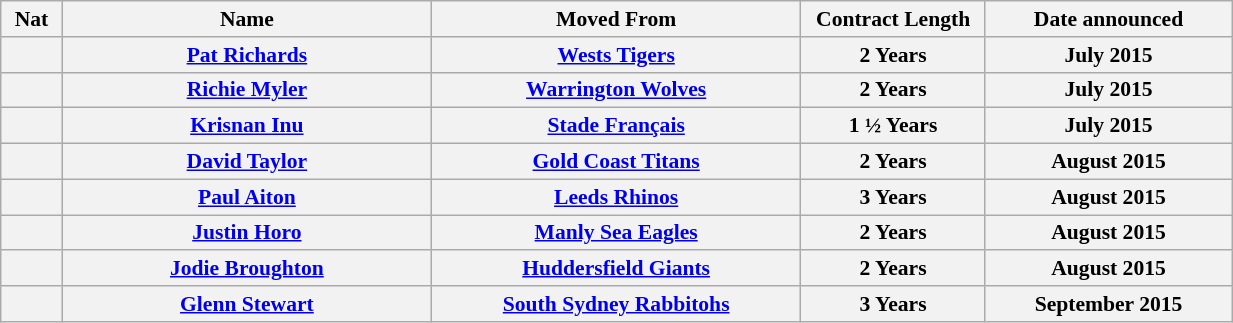<table class="wikitable"  style="width:65%; font-size:90%;">
<tr style="background:#fff;">
<th width=5%>Nat</th>
<th width=30%>Name</th>
<th width=30%>Moved From</th>
<th width=15%>Contract Length</th>
<th width=30%>Date announced</th>
</tr>
<tr style="background:#fff;">
<th width=5%></th>
<th width=30%><a href='#'>Pat Richards</a></th>
<th width=30%><a href='#'>Wests Tigers</a></th>
<th width=15%>2 Years</th>
<th width=30%>July 2015</th>
</tr>
<tr style="background:#fff;">
<th width=5%></th>
<th width=30%><a href='#'>Richie Myler</a></th>
<th width=30%><a href='#'>Warrington Wolves</a></th>
<th width=15%>2 Years</th>
<th width=30%>July 2015</th>
</tr>
<tr style="background:#fff;">
<th width=5%></th>
<th width=30%><a href='#'>Krisnan Inu</a></th>
<th width=30%><a href='#'>Stade Français</a></th>
<th width=15%>1 ½ Years</th>
<th width=30%>July 2015</th>
</tr>
<tr style="background:#fff;">
<th width=5%></th>
<th width=30%><a href='#'>David Taylor</a></th>
<th width=30%><a href='#'>Gold Coast Titans</a></th>
<th width=15%>2 Years</th>
<th width=30%>August 2015</th>
</tr>
<tr style="background:#fff;">
<th width=5%></th>
<th width=30%><a href='#'>Paul Aiton</a></th>
<th width=30%><a href='#'>Leeds Rhinos</a></th>
<th width=15%>3 Years</th>
<th width=30%>August 2015</th>
</tr>
<tr style="background:#fff;">
<th width=5%></th>
<th width=30%><a href='#'>Justin Horo</a></th>
<th width=30%><a href='#'>Manly Sea Eagles</a></th>
<th width=15%>2 Years</th>
<th width=30%>August 2015</th>
</tr>
<tr style="background:#fff;">
<th width=5%></th>
<th width=30%><a href='#'>Jodie Broughton</a></th>
<th width=30%><a href='#'>Huddersfield Giants</a></th>
<th width=15%>2 Years</th>
<th width=30%>August 2015</th>
</tr>
<tr style="background:#fff;">
<th width=5%></th>
<th width=30%><a href='#'>Glenn Stewart</a></th>
<th width=30%><a href='#'>South Sydney Rabbitohs</a></th>
<th width=15%>3 Years</th>
<th width=30%>September 2015</th>
</tr>
</table>
